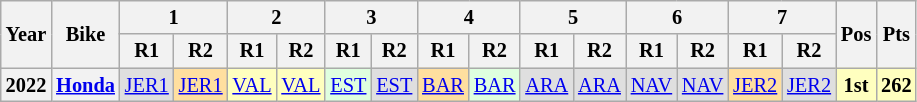<table class="wikitable" style="text-align:center; font-size:85%;">
<tr>
<th rowspan="2">Year</th>
<th rowspan="2">Bike</th>
<th colspan="2">1</th>
<th colspan="2">2</th>
<th colspan="2">3</th>
<th colspan="2">4</th>
<th colspan="2">5</th>
<th colspan="2">6</th>
<th colspan="2">7</th>
<th rowspan="2">Pos</th>
<th rowspan="2">Pts</th>
</tr>
<tr>
<th>R1</th>
<th>R2</th>
<th>R1</th>
<th>R2</th>
<th>R1</th>
<th>R2</th>
<th>R1</th>
<th>R2</th>
<th>R1</th>
<th>R2</th>
<th>R1</th>
<th>R2</th>
<th>R1</th>
<th>R2</th>
</tr>
<tr>
<th>2022</th>
<th><a href='#'>Honda</a></th>
<td style="background:#DFDFDF;"><a href='#'>JER1</a><br></td>
<td style="background:#FFDF9F;"><a href='#'>JER1</a><br></td>
<td style="background:#FFFFBF;"><a href='#'>VAL</a><br></td>
<td style="background:#FFFFBF;"><a href='#'>VAL</a><br></td>
<td style="background:#DFFFDF;"><a href='#'>EST</a><br></td>
<td style="background:#DFDFDF;"><a href='#'>EST</a><br></td>
<td style="background:#FFDF9F;"><a href='#'>BAR</a><br></td>
<td style="background:#DFFFDF;"><a href='#'>BAR</a><br></td>
<td style="background:#DFDFDF;"><a href='#'>ARA</a><br></td>
<td style="background:#DFDFDF;"><a href='#'>ARA</a><br></td>
<td style="background:#DFDFDF;"><a href='#'>NAV</a><br></td>
<td style="background:#DFDFDF;"><a href='#'>NAV</a><br></td>
<td style="background:#FFDF9F;"><a href='#'>JER2</a><br></td>
<td style="background:#DFDFDF;"><a href='#'>JER2</a><br></td>
<th style="background:#FFFFBF;">1st</th>
<th style="background:#FFFFBF;">262</th>
</tr>
</table>
